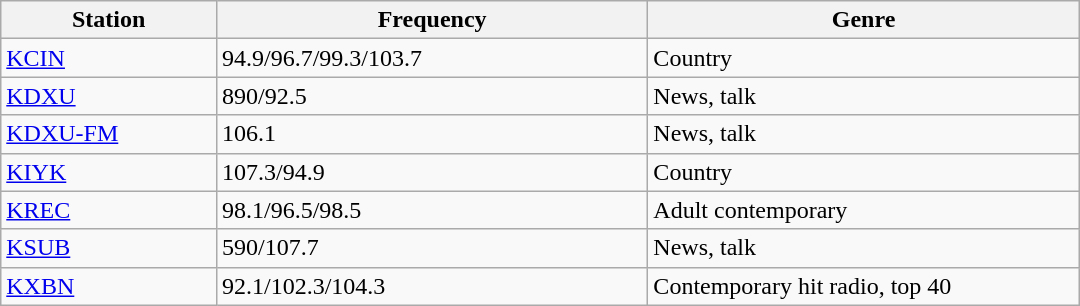<table class="wikitable" style="width:45em;">
<tr>
<th style="width:20%">Station</th>
<th style="width:40%">Frequency</th>
<th style="width:40%">Genre</th>
</tr>
<tr>
<td><a href='#'>KCIN</a></td>
<td>94.9/96.7/99.3/103.7</td>
<td>Country</td>
</tr>
<tr>
<td><a href='#'>KDXU</a></td>
<td>890/92.5</td>
<td>News, talk</td>
</tr>
<tr>
<td><a href='#'>KDXU-FM</a></td>
<td>106.1</td>
<td>News, talk</td>
</tr>
<tr>
<td><a href='#'>KIYK</a></td>
<td>107.3/94.9</td>
<td>Country</td>
</tr>
<tr>
<td><a href='#'>KREC</a></td>
<td>98.1/96.5/98.5</td>
<td>Adult contemporary</td>
</tr>
<tr>
<td><a href='#'>KSUB</a></td>
<td>590/107.7</td>
<td>News, talk</td>
</tr>
<tr>
<td><a href='#'>KXBN</a></td>
<td>92.1/102.3/104.3</td>
<td>Contemporary hit radio, top 40</td>
</tr>
</table>
